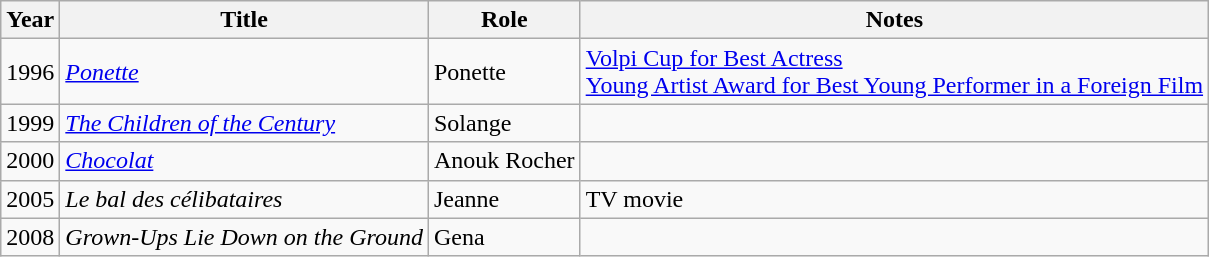<table class="wikitable">
<tr>
<th>Year</th>
<th>Title</th>
<th>Role</th>
<th>Notes</th>
</tr>
<tr>
<td>1996</td>
<td><em><a href='#'>Ponette</a></em></td>
<td>Ponette</td>
<td><a href='#'>Volpi Cup for Best Actress</a><br><a href='#'>Young Artist Award for Best Young Performer in a Foreign Film</a></td>
</tr>
<tr>
<td>1999</td>
<td><em><a href='#'>The Children of the Century</a></em></td>
<td>Solange</td>
<td></td>
</tr>
<tr>
<td>2000</td>
<td><em><a href='#'>Chocolat</a></em></td>
<td>Anouk Rocher</td>
<td></td>
</tr>
<tr>
<td>2005</td>
<td><em>Le bal des célibataires</em></td>
<td>Jeanne</td>
<td>TV movie</td>
</tr>
<tr>
<td>2008</td>
<td><em>Grown-Ups Lie Down on the Ground</em></td>
<td>Gena</td>
<td></td>
</tr>
</table>
